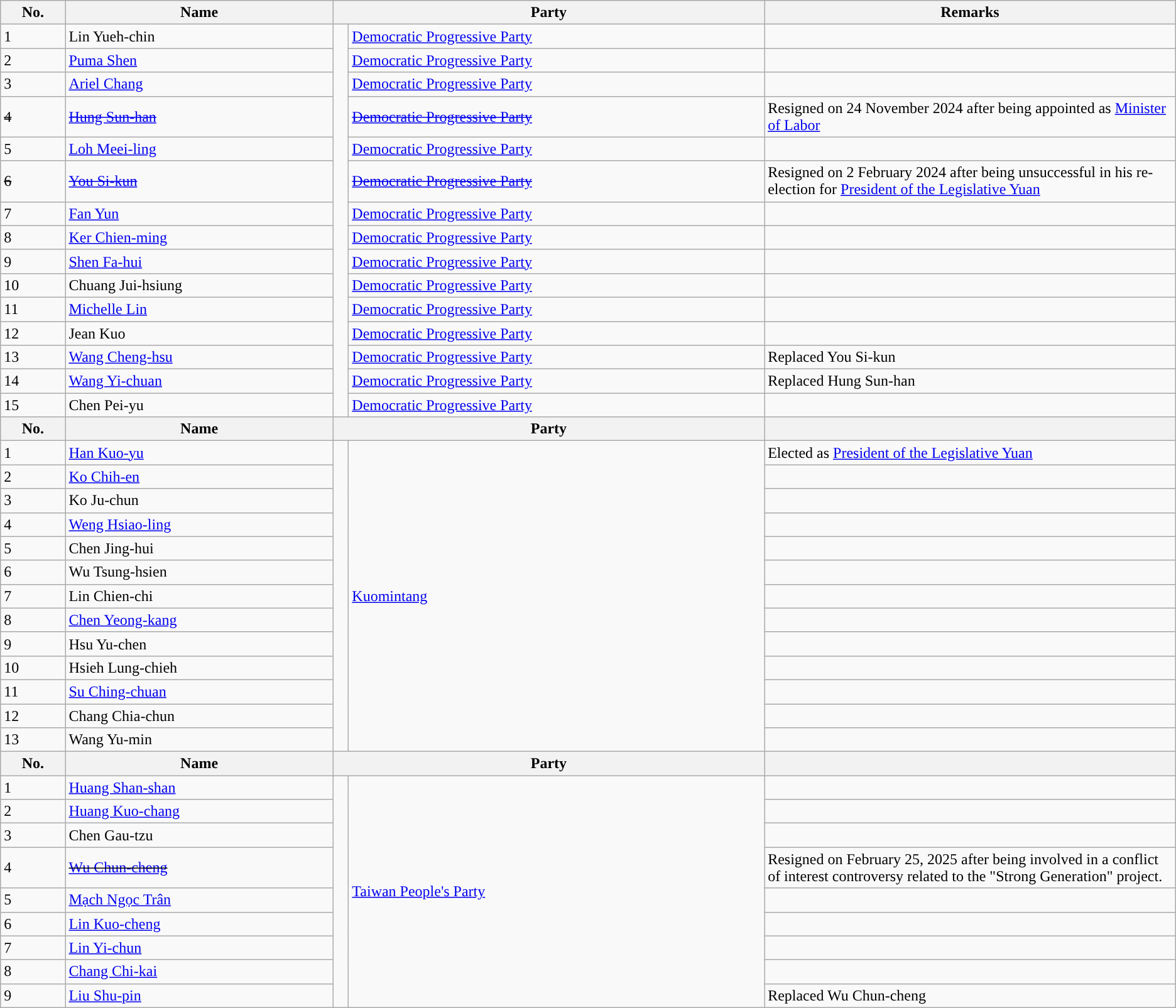<table class="wikitable">
<tr>
<th>No.</th>
<th>Name</th>
<th colspan="2">Party</th>
<th width=35%>Remarks</th>
</tr>
<tr>
<td>1</td>
<td>Lin Yueh-chin</td>
<td rowspan="15" style="background-color:"></td>
<td><a href='#'>Democratic Progressive Party</a></td>
<td></td>
</tr>
<tr>
<td>2</td>
<td><a href='#'>Puma Shen</a></td>
<td><a href='#'>Democratic Progressive Party</a></td>
<td></td>
</tr>
<tr>
<td>3</td>
<td><a href='#'>Ariel Chang</a></td>
<td><a href='#'>Democratic Progressive Party</a></td>
<td></td>
</tr>
<tr>
<td><s>4</s></td>
<td><a href='#'><s>Hung Sun-han</s></a></td>
<td><a href='#'><s>Democratic Progressive Party</s></a></td>
<td>Resigned on 24 November 2024 after being appointed as <a href='#'>Minister of Labor</a></td>
</tr>
<tr>
<td>5</td>
<td><a href='#'>Loh Meei-ling</a></td>
<td><a href='#'>Democratic Progressive Party</a></td>
<td></td>
</tr>
<tr>
<td><s>6</s></td>
<td><a href='#'><s>You Si-kun</s></a></td>
<td><a href='#'><s>Democratic Progressive Party</s></a></td>
<td>Resigned on 2 February 2024 after being unsuccessful in his re-election for <a href='#'>President of the Legislative Yuan</a></td>
</tr>
<tr>
<td>7</td>
<td><a href='#'>Fan Yun</a></td>
<td><a href='#'>Democratic Progressive Party</a></td>
<td></td>
</tr>
<tr>
<td>8</td>
<td><a href='#'>Ker Chien-ming</a></td>
<td><a href='#'>Democratic Progressive Party</a></td>
<td></td>
</tr>
<tr>
<td>9</td>
<td><a href='#'>Shen Fa-hui</a></td>
<td><a href='#'>Democratic Progressive Party</a></td>
<td></td>
</tr>
<tr>
<td>10</td>
<td>Chuang Jui-hsiung</td>
<td><a href='#'>Democratic Progressive Party</a></td>
<td></td>
</tr>
<tr>
<td>11</td>
<td><a href='#'>Michelle Lin</a></td>
<td><a href='#'>Democratic Progressive Party</a></td>
<td></td>
</tr>
<tr>
<td>12</td>
<td>Jean Kuo</td>
<td><a href='#'>Democratic Progressive Party</a></td>
<td></td>
</tr>
<tr>
<td>13</td>
<td><a href='#'>Wang Cheng-hsu</a></td>
<td><a href='#'>Democratic Progressive Party</a></td>
<td>Replaced You Si-kun</td>
</tr>
<tr>
<td>14</td>
<td><a href='#'>Wang Yi-chuan</a></td>
<td><a href='#'>Democratic Progressive Party</a></td>
<td>Replaced Hung Sun-han</td>
</tr>
<tr>
<td>15</td>
<td>Chen Pei-yu</td>
<td><a href='#'>Democratic Progressive Party</a></td>
<td></td>
</tr>
<tr>
<th>No.</th>
<th>Name</th>
<th colspan="2">Party</th>
<th></th>
</tr>
<tr>
<td>1</td>
<td><a href='#'>Han Kuo-yu</a></td>
<td rowspan="13" style="background-color:"></td>
<td rowspan="13"><a href='#'>Kuomintang</a></td>
<td>Elected as <a href='#'>President of the Legislative Yuan</a></td>
</tr>
<tr>
<td>2</td>
<td><a href='#'>Ko Chih-en</a></td>
<td></td>
</tr>
<tr>
<td>3</td>
<td>Ko Ju-chun</td>
<td></td>
</tr>
<tr>
<td>4</td>
<td><a href='#'>Weng Hsiao-ling</a></td>
<td></td>
</tr>
<tr>
<td>5</td>
<td>Chen Jing-hui</td>
<td></td>
</tr>
<tr>
<td>6</td>
<td>Wu Tsung-hsien</td>
<td></td>
</tr>
<tr>
<td>7</td>
<td>Lin Chien-chi</td>
<td></td>
</tr>
<tr>
<td>8</td>
<td><a href='#'>Chen Yeong-kang</a></td>
<td></td>
</tr>
<tr>
<td>9</td>
<td>Hsu Yu-chen</td>
<td></td>
</tr>
<tr>
<td>10</td>
<td>Hsieh Lung-chieh</td>
<td></td>
</tr>
<tr>
<td>11</td>
<td><a href='#'>Su Ching-chuan</a></td>
<td></td>
</tr>
<tr>
<td>12</td>
<td>Chang Chia-chun</td>
<td></td>
</tr>
<tr>
<td>13</td>
<td>Wang Yu-min</td>
<td></td>
</tr>
<tr>
<th>No.</th>
<th>Name</th>
<th colspan="2">Party</th>
<th></th>
</tr>
<tr>
<td>1</td>
<td><a href='#'>Huang Shan-shan</a></td>
<td rowspan="9" style="background-color:"></td>
<td rowspan="9"><a href='#'>Taiwan People's Party</a></td>
<td></td>
</tr>
<tr>
<td>2</td>
<td><a href='#'>Huang Kuo-chang</a></td>
<td></td>
</tr>
<tr>
<td>3</td>
<td>Chen Gau-tzu</td>
<td></td>
</tr>
<tr>
<td>4</td>
<td><s><a href='#'>Wu Chun-cheng</a></s></td>
<td>Resigned on February 25, 2025 after being involved in a conflict of interest controversy related to the "Strong Generation" project.</td>
</tr>
<tr>
<td>5</td>
<td><a href='#'>Mạch Ngọc Trân</a></td>
<td></td>
</tr>
<tr>
<td>6</td>
<td><a href='#'>Lin Kuo-cheng</a></td>
<td></td>
</tr>
<tr>
<td>7</td>
<td><a href='#'>Lin Yi-chun</a></td>
<td></td>
</tr>
<tr>
<td>8</td>
<td><a href='#'>Chang Chi-kai</a></td>
<td></td>
</tr>
<tr>
<td>9</td>
<td><a href='#'>Liu Shu-pin</a></td>
<td>Replaced Wu Chun-cheng</td>
</tr>
</table>
